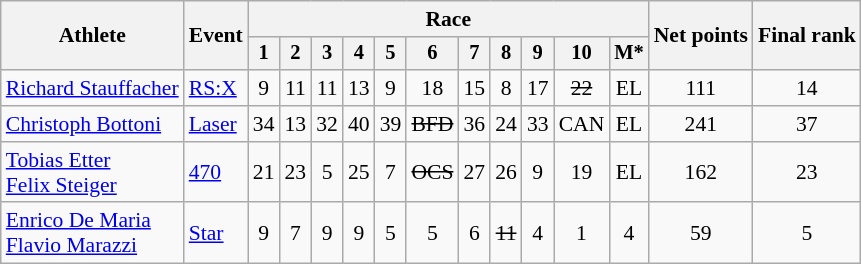<table class="wikitable" style="font-size:90%">
<tr>
<th rowspan=2>Athlete</th>
<th rowspan=2>Event</th>
<th colspan=11>Race</th>
<th rowspan=2>Net points</th>
<th rowspan=2>Final rank</th>
</tr>
<tr style="font-size:95%">
<th>1</th>
<th>2</th>
<th>3</th>
<th>4</th>
<th>5</th>
<th>6</th>
<th>7</th>
<th>8</th>
<th>9</th>
<th>10</th>
<th>M*</th>
</tr>
<tr align=center>
<td align=left><a href='#'>Richard Stauffacher</a></td>
<td align=left><a href='#'>RS:X</a></td>
<td>9</td>
<td>11</td>
<td>11</td>
<td>13</td>
<td>9</td>
<td>18</td>
<td>15</td>
<td>8</td>
<td>17</td>
<td><s>22</s></td>
<td>EL</td>
<td>111</td>
<td>14</td>
</tr>
<tr align=center>
<td align=left><a href='#'>Christoph Bottoni</a></td>
<td align=left><a href='#'>Laser</a></td>
<td>34</td>
<td>13</td>
<td>32</td>
<td>40</td>
<td>39</td>
<td><s>BFD</s></td>
<td>36</td>
<td>24</td>
<td>33</td>
<td>CAN</td>
<td>EL</td>
<td>241</td>
<td>37</td>
</tr>
<tr align=center>
<td align=left><a href='#'>Tobias Etter</a><br><a href='#'>Felix Steiger</a></td>
<td align=left><a href='#'>470</a></td>
<td>21</td>
<td>23</td>
<td>5</td>
<td>25</td>
<td>7</td>
<td><s>OCS</s></td>
<td>27</td>
<td>26</td>
<td>9</td>
<td>19</td>
<td>EL</td>
<td>162</td>
<td>23</td>
</tr>
<tr align=center>
<td align=left><a href='#'>Enrico De Maria</a><br><a href='#'>Flavio Marazzi</a></td>
<td align=left><a href='#'>Star</a></td>
<td>9</td>
<td>7</td>
<td>9</td>
<td>9</td>
<td>5</td>
<td>5</td>
<td>6</td>
<td><s>11</s></td>
<td>4</td>
<td>1</td>
<td>4</td>
<td>59</td>
<td>5</td>
</tr>
</table>
